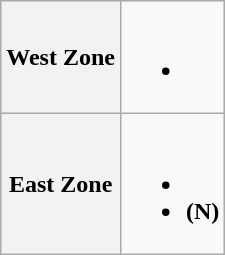<table class="wikitable">
<tr>
<th>West Zone</th>
<td valign=top><br><ul><li></li></ul></td>
</tr>
<tr>
<th>East Zone</th>
<td valign=top><br><ul><li></li><li> <strong>(N)</strong></li></ul></td>
</tr>
</table>
